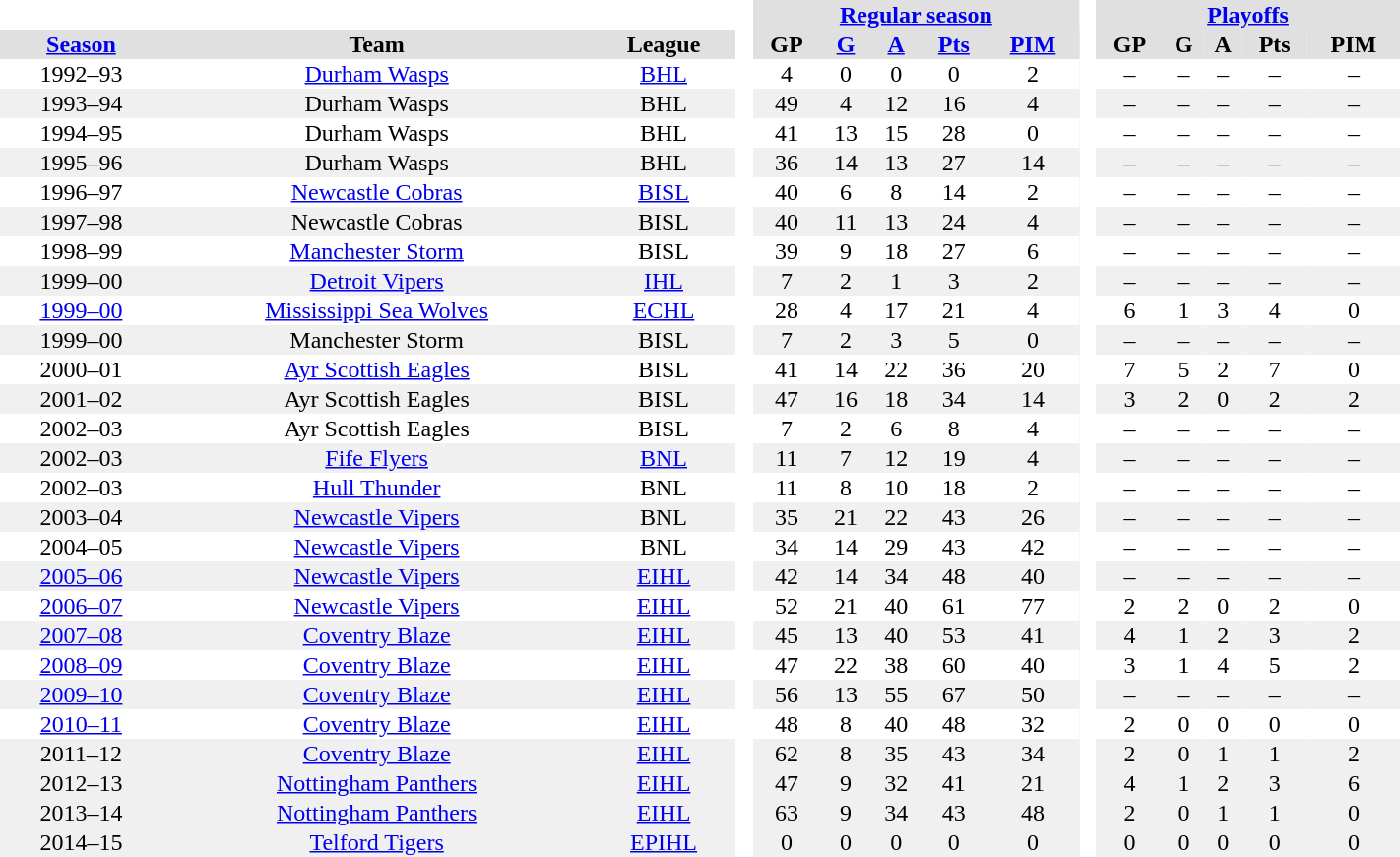<table BORDER="0" CELLPADDING="1" CELLSPACING="0" width="75%" style="text-align:center">
<tr bgcolor="#e0e0e0">
<th colspan="3" bgcolor="#ffffff"> </th>
<th rowspan="99" bgcolor="#ffffff"> </th>
<th colspan="5"><a href='#'>Regular season</a></th>
<th rowspan="99" bgcolor="#ffffff"> </th>
<th colspan="5"><a href='#'>Playoffs</a></th>
</tr>
<tr bgcolor="#e0e0e0">
<th ALIGN="center"><a href='#'>Season</a></th>
<th ALIGN="center">Team</th>
<th ALIGN="center">League</th>
<th ALIGN="center">GP</th>
<th ALIGN="center"><a href='#'>G</a></th>
<th ALIGN="center"><a href='#'>A</a></th>
<th ALIGN="center"><a href='#'>Pts</a></th>
<th ALIGN="center"><a href='#'>PIM</a></th>
<th ALIGN="center">GP</th>
<th ALIGN="center">G</th>
<th ALIGN="center">A</th>
<th ALIGN="center">Pts</th>
<th ALIGN="center">PIM</th>
</tr>
<tr ALIGN="center">
<td>1992–93</td>
<td><a href='#'>Durham Wasps</a></td>
<td><a href='#'>BHL</a></td>
<td>4</td>
<td>0</td>
<td>0</td>
<td>0</td>
<td>2</td>
<td>–</td>
<td>–</td>
<td>–</td>
<td>–</td>
<td>–</td>
</tr>
<tr ALIGN="center" bgcolor="#f0f0f0">
<td>1993–94</td>
<td>Durham Wasps</td>
<td>BHL</td>
<td>49</td>
<td>4</td>
<td>12</td>
<td>16</td>
<td>4</td>
<td>–</td>
<td>–</td>
<td>–</td>
<td>–</td>
<td>–</td>
</tr>
<tr ALIGN="center">
<td>1994–95</td>
<td>Durham Wasps</td>
<td>BHL</td>
<td>41</td>
<td>13</td>
<td>15</td>
<td>28</td>
<td>0</td>
<td>–</td>
<td>–</td>
<td>–</td>
<td>–</td>
<td>–</td>
</tr>
<tr ALIGN="center" bgcolor="#f0f0f0">
<td>1995–96</td>
<td>Durham Wasps</td>
<td>BHL</td>
<td>36</td>
<td>14</td>
<td>13</td>
<td>27</td>
<td>14</td>
<td>–</td>
<td>–</td>
<td>–</td>
<td>–</td>
<td>–</td>
</tr>
<tr ALIGN="center">
<td>1996–97</td>
<td><a href='#'>Newcastle Cobras</a></td>
<td><a href='#'>BISL</a></td>
<td>40</td>
<td>6</td>
<td>8</td>
<td>14</td>
<td>2</td>
<td>–</td>
<td>–</td>
<td>–</td>
<td>–</td>
<td>–</td>
</tr>
<tr ALIGN="center" bgcolor="#f0f0f0">
<td>1997–98</td>
<td>Newcastle Cobras</td>
<td>BISL</td>
<td>40</td>
<td>11</td>
<td>13</td>
<td>24</td>
<td>4</td>
<td>–</td>
<td>–</td>
<td>–</td>
<td>–</td>
<td>–</td>
</tr>
<tr ALIGN="center">
<td>1998–99</td>
<td><a href='#'>Manchester Storm</a></td>
<td>BISL</td>
<td>39</td>
<td>9</td>
<td>18</td>
<td>27</td>
<td>6</td>
<td>–</td>
<td>–</td>
<td>–</td>
<td>–</td>
<td>–</td>
</tr>
<tr ALIGN="center" bgcolor="#f0f0f0">
<td>1999–00</td>
<td><a href='#'>Detroit Vipers</a></td>
<td><a href='#'>IHL</a></td>
<td>7</td>
<td>2</td>
<td>1</td>
<td>3</td>
<td>2</td>
<td>–</td>
<td>–</td>
<td>–</td>
<td>–</td>
<td>–</td>
</tr>
<tr ALIGN="center">
<td><a href='#'>1999–00</a></td>
<td><a href='#'>Mississippi Sea Wolves</a></td>
<td><a href='#'>ECHL</a></td>
<td>28</td>
<td>4</td>
<td>17</td>
<td>21</td>
<td>4</td>
<td>6</td>
<td>1</td>
<td>3</td>
<td>4</td>
<td>0</td>
</tr>
<tr ALIGN="center" bgcolor="#f0f0f0">
<td>1999–00</td>
<td>Manchester Storm</td>
<td>BISL</td>
<td>7</td>
<td>2</td>
<td>3</td>
<td>5</td>
<td>0</td>
<td>–</td>
<td>–</td>
<td>–</td>
<td>–</td>
<td>–</td>
</tr>
<tr ALIGN="center">
<td>2000–01</td>
<td><a href='#'>Ayr Scottish Eagles</a></td>
<td>BISL</td>
<td>41</td>
<td>14</td>
<td>22</td>
<td>36</td>
<td>20</td>
<td>7</td>
<td>5</td>
<td>2</td>
<td>7</td>
<td>0</td>
</tr>
<tr ALIGN="center" bgcolor="#f0f0f0">
<td>2001–02</td>
<td>Ayr Scottish Eagles</td>
<td>BISL</td>
<td>47</td>
<td>16</td>
<td>18</td>
<td>34</td>
<td>14</td>
<td>3</td>
<td>2</td>
<td>0</td>
<td>2</td>
<td>2</td>
</tr>
<tr ALIGN="center">
<td>2002–03</td>
<td>Ayr Scottish Eagles</td>
<td>BISL</td>
<td>7</td>
<td>2</td>
<td>6</td>
<td>8</td>
<td>4</td>
<td>–</td>
<td>–</td>
<td>–</td>
<td>–</td>
<td>–</td>
</tr>
<tr ALIGN="center" bgcolor="#f0f0f0">
<td>2002–03</td>
<td><a href='#'>Fife Flyers</a></td>
<td><a href='#'>BNL</a></td>
<td>11</td>
<td>7</td>
<td>12</td>
<td>19</td>
<td>4</td>
<td>–</td>
<td>–</td>
<td>–</td>
<td>–</td>
<td>–</td>
</tr>
<tr ALIGN="center">
<td>2002–03</td>
<td><a href='#'>Hull Thunder</a></td>
<td>BNL</td>
<td>11</td>
<td>8</td>
<td>10</td>
<td>18</td>
<td>2</td>
<td>–</td>
<td>–</td>
<td>–</td>
<td>–</td>
<td>–</td>
</tr>
<tr ALIGN="center" bgcolor="#f0f0f0">
<td>2003–04</td>
<td><a href='#'>Newcastle Vipers</a></td>
<td>BNL</td>
<td>35</td>
<td>21</td>
<td>22</td>
<td>43</td>
<td>26</td>
<td>–</td>
<td>–</td>
<td>–</td>
<td>–</td>
<td>–</td>
</tr>
<tr ALIGN="center">
<td>2004–05</td>
<td><a href='#'>Newcastle Vipers</a></td>
<td>BNL</td>
<td>34</td>
<td>14</td>
<td>29</td>
<td>43</td>
<td>42</td>
<td>–</td>
<td>–</td>
<td>–</td>
<td>–</td>
<td>–</td>
</tr>
<tr ALIGN="center" bgcolor="#f0f0f0">
<td><a href='#'>2005–06</a></td>
<td><a href='#'>Newcastle Vipers</a></td>
<td><a href='#'>EIHL</a></td>
<td>42</td>
<td>14</td>
<td>34</td>
<td>48</td>
<td>40</td>
<td>–</td>
<td>–</td>
<td>–</td>
<td>–</td>
<td>–</td>
</tr>
<tr ALIGN="center">
<td><a href='#'>2006–07</a></td>
<td><a href='#'>Newcastle Vipers</a></td>
<td><a href='#'>EIHL</a></td>
<td>52</td>
<td>21</td>
<td>40</td>
<td>61</td>
<td>77</td>
<td>2</td>
<td>2</td>
<td>0</td>
<td>2</td>
<td>0</td>
</tr>
<tr ALIGN="center" bgcolor="#f0f0f0">
<td><a href='#'>2007–08</a></td>
<td><a href='#'>Coventry Blaze</a></td>
<td><a href='#'>EIHL</a></td>
<td>45</td>
<td>13</td>
<td>40</td>
<td>53</td>
<td>41</td>
<td>4</td>
<td>1</td>
<td>2</td>
<td>3</td>
<td>2</td>
</tr>
<tr ALIGN="center">
<td><a href='#'>2008–09</a></td>
<td><a href='#'>Coventry Blaze</a></td>
<td><a href='#'>EIHL</a></td>
<td>47</td>
<td>22</td>
<td>38</td>
<td>60</td>
<td>40</td>
<td>3</td>
<td>1</td>
<td>4</td>
<td>5</td>
<td>2</td>
</tr>
<tr ALIGN="center" bgcolor="#f0f0f0">
<td><a href='#'>2009–10</a></td>
<td><a href='#'>Coventry Blaze</a></td>
<td><a href='#'>EIHL</a></td>
<td>56</td>
<td>13</td>
<td>55</td>
<td>67</td>
<td>50</td>
<td>–</td>
<td>–</td>
<td>–</td>
<td>–</td>
<td>–</td>
</tr>
<tr ALIGN="center">
<td><a href='#'>2010–11</a></td>
<td><a href='#'>Coventry Blaze</a></td>
<td><a href='#'>EIHL</a></td>
<td>48</td>
<td>8</td>
<td>40</td>
<td>48</td>
<td>32</td>
<td>2</td>
<td>0</td>
<td>0</td>
<td>0</td>
<td>0</td>
</tr>
<tr ALIGN="center" bgcolor="#f0f0f0">
<td>2011–12</td>
<td><a href='#'>Coventry Blaze</a></td>
<td><a href='#'>EIHL</a></td>
<td>62</td>
<td>8</td>
<td>35</td>
<td>43</td>
<td>34</td>
<td>2</td>
<td>0</td>
<td>1</td>
<td>1</td>
<td>2</td>
</tr>
<tr ALIGN="center" bgcolor="#f0f0f0">
<td>2012–13</td>
<td><a href='#'>Nottingham Panthers</a></td>
<td><a href='#'>EIHL</a></td>
<td>47</td>
<td>9</td>
<td>32</td>
<td>41</td>
<td>21</td>
<td>4</td>
<td>1</td>
<td>2</td>
<td>3</td>
<td>6</td>
</tr>
<tr ALIGN="center" bgcolor="#f0f0f0">
<td>2013–14</td>
<td><a href='#'>Nottingham Panthers</a></td>
<td><a href='#'>EIHL</a></td>
<td>63</td>
<td>9</td>
<td>34</td>
<td>43</td>
<td>48</td>
<td>2</td>
<td>0</td>
<td>1</td>
<td>1</td>
<td>0</td>
</tr>
<tr ALIGN="center" bgcolor="#f0f0f0">
<td>2014–15</td>
<td><a href='#'>Telford Tigers</a></td>
<td><a href='#'>EPIHL</a></td>
<td>0</td>
<td>0</td>
<td>0</td>
<td>0</td>
<td>0</td>
<td>0</td>
<td>0</td>
<td>0</td>
<td>0</td>
<td>0</td>
</tr>
</table>
